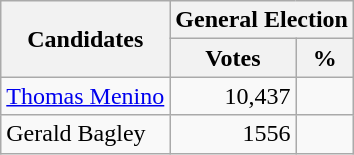<table class=wikitable>
<tr>
<th colspan=1 rowspan=2><strong>Candidates</strong></th>
<th colspan=2><strong>General Election</strong></th>
</tr>
<tr>
<th>Votes</th>
<th>%</th>
</tr>
<tr>
<td><a href='#'>Thomas Menino</a></td>
<td align="right">10,437</td>
<td align="right"></td>
</tr>
<tr>
<td>Gerald Bagley</td>
<td align="right">1556</td>
<td align="right"></td>
</tr>
</table>
